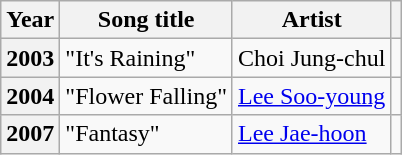<table class="wikitable plainrowheaders sortable">
<tr>
<th scope="col">Year</th>
<th scope="col">Song title</th>
<th scope="col">Artist</th>
<th scope="col" class="unsortable"></th>
</tr>
<tr>
<th scope="row">2003</th>
<td>"It's Raining"</td>
<td>Choi Jung-chul</td>
<td style="text-align:center"></td>
</tr>
<tr>
<th scope="row">2004</th>
<td>"Flower Falling"</td>
<td><a href='#'>Lee Soo-young</a></td>
<td style="text-align:center"></td>
</tr>
<tr>
<th scope="row">2007</th>
<td>"Fantasy"</td>
<td><a href='#'>Lee Jae-hoon</a></td>
<td style="text-align:center"></td>
</tr>
</table>
